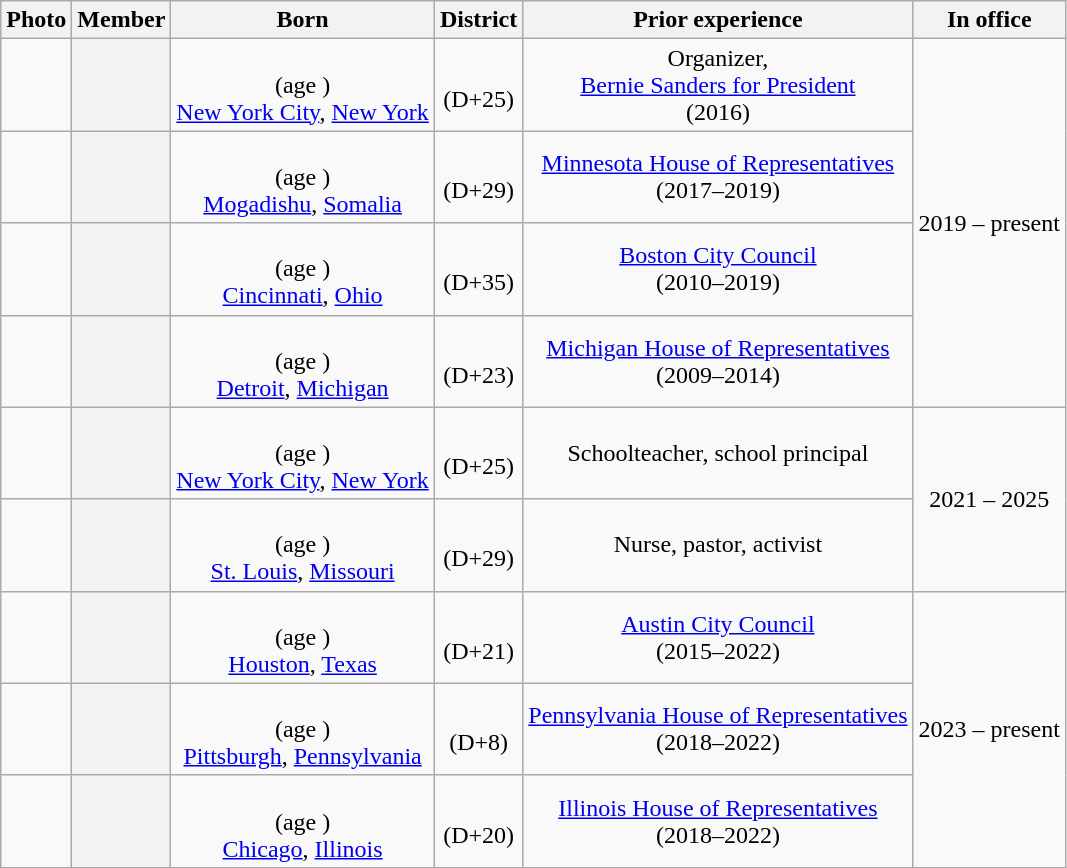<table class="wikitable sortable plainrowheaders"; style="text-align:center;" id="votingmembers">
<tr>
<th scope="col">Photo</th>
<th scope="col">Member</th>
<th scope="col">Born</th>
<th scope="col">District</th>
<th scope="col">Prior experience</th>
<th scope="col">In office</th>
</tr>
<tr>
<td scope="row" data-sort-value="Ocasio-Cortez Alexandria"></td>
<th></th>
<td><br>(age )<br><a href='#'>New York City</a>, <a href='#'>New York</a></td>
<td><br>(D+25)</td>
<td>Organizer,<br> <a href='#'>Bernie Sanders for President</a><br>(2016)</td>
<td rowspan="4">2019 – present</td>
</tr>
<tr>
<td scope="row" data-sort-value="Omar, Ilhan"></td>
<th></th>
<td><br>(age )<br><a href='#'>Mogadishu</a>, <a href='#'>Somalia</a></td>
<td><br>(D+29)</td>
<td><a href='#'>Minnesota House of Representatives</a><br>(2017–2019)</td>
</tr>
<tr>
<td scope="row" data-sort-value="Pressley, Ayanna"></td>
<th></th>
<td><br>(age )<br><a href='#'>Cincinnati</a>, <a href='#'>Ohio</a></td>
<td><br>(D+35)</td>
<td><a href='#'>Boston City Council</a><br>(2010–2019)</td>
</tr>
<tr>
<td scope="row" data-sort-value="Tlaib, Rashida"></td>
<th></th>
<td><br>(age )<br><a href='#'>Detroit</a>, <a href='#'>Michigan</a></td>
<td><br>(D+23)</td>
<td><a href='#'>Michigan House of Representatives</a><br>(2009–2014)</td>
</tr>
<tr>
<td scope="row" data-sort-value="Bowman, Jamaal"></td>
<th></th>
<td><br>(age )<br><a href='#'>New York City</a>, <a href='#'>New York</a></td>
<td><br>(D+25)</td>
<td>Schoolteacher, school principal</td>
<td rowspan="2">2021 – 2025</td>
</tr>
<tr>
<td scope="row" data-sort-value="Bush, Cori"></td>
<th></th>
<td><br>(age )<br><a href='#'>St. Louis</a>, <a href='#'>Missouri</a></td>
<td><br>(D+29)</td>
<td>Nurse, pastor, activist</td>
</tr>
<tr>
<td scope="row" data-sort-value="Casar, Greg"></td>
<th></th>
<td><br>(age )<br><a href='#'>Houston</a>, <a href='#'>Texas</a></td>
<td><br>(D+21)</td>
<td><a href='#'>Austin City Council</a><br>(2015–2022)</td>
<td rowspan="3">2023 – present</td>
</tr>
<tr>
<td scope="row" data-sort-value="Lee, Summer"></td>
<th></th>
<td><br>(age )<br><a href='#'>Pittsburgh</a>, <a href='#'>Pennsylvania</a></td>
<td><br>(D+8)</td>
<td><a href='#'>Pennsylvania House of Representatives</a><br>(2018–2022)</td>
</tr>
<tr>
<td scope="row" data-sort-value="Ramirez, Delia"></td>
<th></th>
<td><br>(age )<br><a href='#'>Chicago</a>, <a href='#'>Illinois</a></td>
<td><br>(D+20)</td>
<td><a href='#'>Illinois House of Representatives</a><br>(2018–2022)</td>
</tr>
</table>
